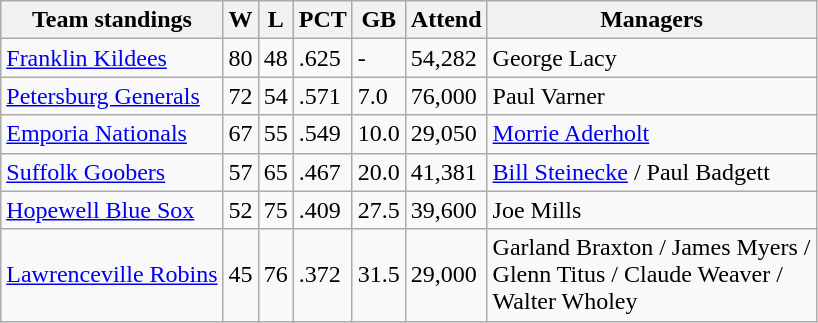<table class="wikitable">
<tr>
<th>Team standings</th>
<th>W</th>
<th>L</th>
<th>PCT</th>
<th>GB</th>
<th>Attend</th>
<th>Managers</th>
</tr>
<tr>
<td><a href='#'>Franklin Kildees</a></td>
<td>80</td>
<td>48</td>
<td>.625</td>
<td>-</td>
<td>54,282</td>
<td>George Lacy</td>
</tr>
<tr>
<td><a href='#'>Petersburg Generals</a></td>
<td>72</td>
<td>54</td>
<td>.571</td>
<td>7.0</td>
<td>76,000</td>
<td>Paul Varner</td>
</tr>
<tr>
<td><a href='#'>Emporia Nationals</a></td>
<td>67</td>
<td>55</td>
<td>.549</td>
<td>10.0</td>
<td>29,050</td>
<td><a href='#'>Morrie Aderholt</a></td>
</tr>
<tr>
<td><a href='#'>Suffolk Goobers</a></td>
<td>57</td>
<td>65</td>
<td>.467</td>
<td>20.0</td>
<td>41,381</td>
<td><a href='#'>Bill Steinecke</a> / Paul Badgett</td>
</tr>
<tr>
<td><a href='#'>Hopewell Blue Sox</a></td>
<td>52</td>
<td>75</td>
<td>.409</td>
<td>27.5</td>
<td>39,600</td>
<td>Joe Mills</td>
</tr>
<tr>
<td><a href='#'>Lawrenceville Robins</a></td>
<td>45</td>
<td>76</td>
<td>.372</td>
<td>31.5</td>
<td>29,000</td>
<td>Garland Braxton / James Myers /<br> Glenn Titus / Claude Weaver /<br> Walter Wholey</td>
</tr>
</table>
